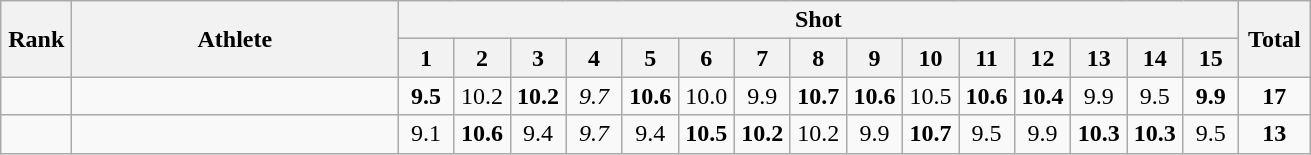<table class="wikitable" style="text-align:center">
<tr>
<th rowspan=2 width=40>Rank</th>
<th rowspan=2 width=210>Athlete</th>
<th colspan=15>Shot</th>
<th rowspan=2 width=40>Total</th>
</tr>
<tr>
<th width=30>1</th>
<th width=30>2</th>
<th width=30>3</th>
<th width=30>4</th>
<th width=30>5</th>
<th width=30>6</th>
<th width=30>7</th>
<th width=30>8</th>
<th width=30>9</th>
<th width=30>10</th>
<th width=30>11</th>
<th width=30>12</th>
<th width=30>13</th>
<th width=30>14</th>
<th width=30>15</th>
</tr>
<tr>
<td></td>
<td align=left></td>
<td><strong>9.5</strong></td>
<td>10.2</td>
<td><strong>10.2</strong></td>
<td><em>9.7</em></td>
<td><strong>10.6</strong></td>
<td>10.0</td>
<td>9.9</td>
<td><strong>10.7</strong></td>
<td><strong>10.6</strong></td>
<td>10.5</td>
<td><strong>10.6</strong></td>
<td><strong>10.4</strong></td>
<td>9.9</td>
<td>9.5</td>
<td><strong>9.9</strong></td>
<td><strong>17</strong></td>
</tr>
<tr>
<td></td>
<td align=left></td>
<td>9.1</td>
<td><strong>10.6</strong></td>
<td>9.4</td>
<td><em>9.7</em></td>
<td>9.4</td>
<td><strong>10.5</strong></td>
<td><strong>10.2</strong></td>
<td>10.2</td>
<td>9.9</td>
<td><strong>10.7</strong></td>
<td>9.5</td>
<td>9.9</td>
<td><strong>10.3</strong></td>
<td><strong>10.3</strong></td>
<td>9.5</td>
<td><strong>13</strong></td>
</tr>
</table>
